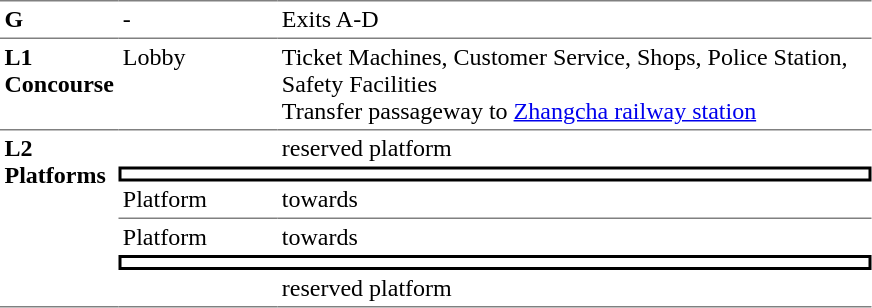<table border=0 cellspacing=0 cellpadding=3>
<tr>
<td style="border-top:solid 1px gray;" width=50 valign=top><strong>G</strong></td>
<td style="border-top:solid 1px gray;" width=100 valign=top>-</td>
<td style="border-top:solid 1px gray;" width=390 valign=top>Exits A-D</td>
</tr>
<tr>
<td style="border-bottom:solid 1px gray; border-top:solid 1px gray;" valign=top><strong>L1<br>Concourse</strong></td>
<td style="border-bottom:solid 1px gray; border-top:solid 1px gray;" valign=top>Lobby</td>
<td style="border-bottom:solid 1px gray; border-top:solid 1px gray;" valign=top>Ticket Machines, Customer Service, Shops, Police Station, Safety Facilities<br>Transfer passageway to <a href='#'>Zhangcha railway station</a></td>
</tr>
<tr>
<td style="border-bottom:solid 1px gray;" rowspan=6 valign=top><strong>L2<br>Platforms</strong></td>
<td></td>
<td> reserved platform</td>
</tr>
<tr>
<td style="border-right:solid 2px black;border-left:solid 2px black;border-top:solid 2px black;border-bottom:solid 2px black;text-align:center;" colspan=2></td>
</tr>
<tr>
<td style="border-bottom:solid 1px gray;">Platform </td>
<td style="border-bottom:solid 1px gray;">  towards  </td>
</tr>
<tr>
<td>Platform </td>
<td> towards   </td>
</tr>
<tr>
<td style="border-right:solid 2px black;border-left:solid 2px black;border-top:solid 2px black;border-bottom:solid 2px black;text-align:center;" colspan=2></td>
</tr>
<tr>
<td style="border-bottom:solid 1px gray;"></td>
<td style="border-bottom:solid 1px gray;"> reserved platform</td>
</tr>
</table>
